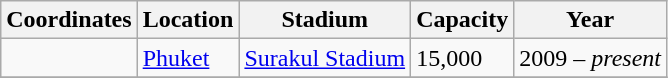<table class="wikitable sortable">
<tr>
<th>Coordinates</th>
<th>Location</th>
<th>Stadium</th>
<th>Capacity</th>
<th>Year</th>
</tr>
<tr>
<td></td>
<td><a href='#'>Phuket</a></td>
<td><a href='#'>Surakul Stadium</a></td>
<td>15,000</td>
<td>2009 – <em>present</em></td>
</tr>
<tr>
</tr>
</table>
